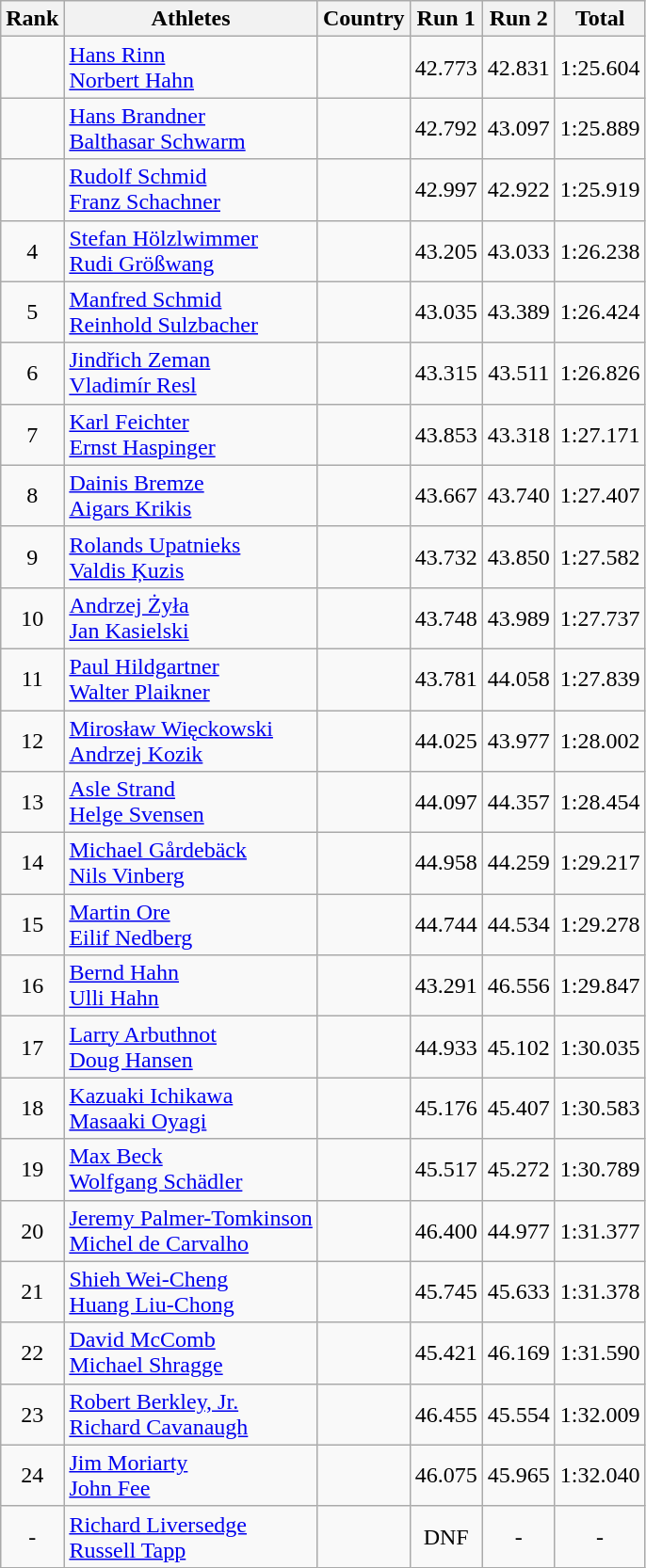<table class="wikitable sortable" style="text-align:center">
<tr>
<th>Rank</th>
<th>Athletes</th>
<th>Country</th>
<th>Run 1</th>
<th>Run 2</th>
<th>Total</th>
</tr>
<tr>
<td></td>
<td align=left><a href='#'>Hans Rinn</a> <br> <a href='#'>Norbert Hahn</a></td>
<td align=left></td>
<td>42.773</td>
<td>42.831</td>
<td>1:25.604</td>
</tr>
<tr>
<td></td>
<td align=left><a href='#'>Hans Brandner</a> <br> <a href='#'>Balthasar Schwarm</a></td>
<td align=left></td>
<td>42.792</td>
<td>43.097</td>
<td>1:25.889</td>
</tr>
<tr>
<td></td>
<td align=left><a href='#'>Rudolf Schmid</a> <br> <a href='#'>Franz Schachner</a></td>
<td align=left></td>
<td>42.997</td>
<td>42.922</td>
<td>1:25.919</td>
</tr>
<tr>
<td>4</td>
<td align=left><a href='#'>Stefan Hölzlwimmer</a> <br> <a href='#'>Rudi Größwang</a></td>
<td align=left></td>
<td>43.205</td>
<td>43.033</td>
<td>1:26.238</td>
</tr>
<tr>
<td>5</td>
<td align=left><a href='#'>Manfred Schmid</a> <br> <a href='#'>Reinhold Sulzbacher</a></td>
<td align=left></td>
<td>43.035</td>
<td>43.389</td>
<td>1:26.424</td>
</tr>
<tr>
<td>6</td>
<td align=left><a href='#'>Jindřich Zeman</a> <br> <a href='#'>Vladimír Resl</a></td>
<td align=left></td>
<td>43.315</td>
<td>43.511</td>
<td>1:26.826</td>
</tr>
<tr>
<td>7</td>
<td align=left><a href='#'>Karl Feichter</a> <br> <a href='#'>Ernst Haspinger</a></td>
<td align=left></td>
<td>43.853</td>
<td>43.318</td>
<td>1:27.171</td>
</tr>
<tr>
<td>8</td>
<td align=left><a href='#'>Dainis Bremze</a> <br> <a href='#'>Aigars Krikis</a></td>
<td align=left></td>
<td>43.667</td>
<td>43.740</td>
<td>1:27.407</td>
</tr>
<tr>
<td>9</td>
<td align=left><a href='#'>Rolands Upatnieks</a> <br> <a href='#'>Valdis Ķuzis</a></td>
<td align=left></td>
<td>43.732</td>
<td>43.850</td>
<td>1:27.582</td>
</tr>
<tr>
<td>10</td>
<td align=left><a href='#'>Andrzej Żyła</a> <br> <a href='#'>Jan Kasielski</a></td>
<td align=left></td>
<td>43.748</td>
<td>43.989</td>
<td>1:27.737</td>
</tr>
<tr>
<td>11</td>
<td align=left><a href='#'>Paul Hildgartner</a> <br> <a href='#'>Walter Plaikner</a></td>
<td align=left></td>
<td>43.781</td>
<td>44.058</td>
<td>1:27.839</td>
</tr>
<tr>
<td>12</td>
<td align=left><a href='#'>Mirosław Więckowski</a> <br> <a href='#'>Andrzej Kozik</a></td>
<td align=left></td>
<td>44.025</td>
<td>43.977</td>
<td>1:28.002</td>
</tr>
<tr>
<td>13</td>
<td align=left><a href='#'>Asle Strand</a> <br> <a href='#'>Helge Svensen</a></td>
<td align=left></td>
<td>44.097</td>
<td>44.357</td>
<td>1:28.454</td>
</tr>
<tr>
<td>14</td>
<td align=left><a href='#'>Michael Gårdebäck</a> <br> <a href='#'>Nils Vinberg</a></td>
<td align=left></td>
<td>44.958</td>
<td>44.259</td>
<td>1:29.217</td>
</tr>
<tr>
<td>15</td>
<td align=left><a href='#'>Martin Ore</a> <br> <a href='#'>Eilif Nedberg</a></td>
<td align=left></td>
<td>44.744</td>
<td>44.534</td>
<td>1:29.278</td>
</tr>
<tr>
<td>16</td>
<td align=left><a href='#'>Bernd Hahn</a> <br> <a href='#'>Ulli Hahn</a></td>
<td align=left></td>
<td>43.291</td>
<td>46.556</td>
<td>1:29.847</td>
</tr>
<tr>
<td>17</td>
<td align=left><a href='#'>Larry Arbuthnot</a> <br> <a href='#'>Doug Hansen</a></td>
<td align=left></td>
<td>44.933</td>
<td>45.102</td>
<td>1:30.035</td>
</tr>
<tr>
<td>18</td>
<td align=left><a href='#'>Kazuaki Ichikawa</a> <br> <a href='#'>Masaaki Oyagi</a></td>
<td align=left></td>
<td>45.176</td>
<td>45.407</td>
<td>1:30.583</td>
</tr>
<tr>
<td>19</td>
<td align=left><a href='#'>Max Beck</a> <br> <a href='#'>Wolfgang Schädler</a></td>
<td align=left></td>
<td>45.517</td>
<td>45.272</td>
<td>1:30.789</td>
</tr>
<tr>
<td>20</td>
<td align=left><a href='#'>Jeremy Palmer-Tomkinson</a> <br> <a href='#'>Michel de Carvalho</a></td>
<td align=left></td>
<td>46.400</td>
<td>44.977</td>
<td>1:31.377</td>
</tr>
<tr>
<td>21</td>
<td align=left><a href='#'>Shieh Wei-Cheng</a> <br> <a href='#'>Huang Liu-Chong</a></td>
<td align=left></td>
<td>45.745</td>
<td>45.633</td>
<td>1:31.378</td>
</tr>
<tr>
<td>22</td>
<td align=left><a href='#'>David McComb</a> <br> <a href='#'>Michael Shragge</a></td>
<td align=left></td>
<td>45.421</td>
<td>46.169</td>
<td>1:31.590</td>
</tr>
<tr>
<td>23</td>
<td align=left><a href='#'>Robert Berkley, Jr.</a> <br> <a href='#'>Richard Cavanaugh</a></td>
<td align=left></td>
<td>46.455</td>
<td>45.554</td>
<td>1:32.009</td>
</tr>
<tr>
<td>24</td>
<td align=left><a href='#'>Jim Moriarty</a> <br> <a href='#'>John Fee</a></td>
<td align=left></td>
<td>46.075</td>
<td>45.965</td>
<td>1:32.040</td>
</tr>
<tr>
<td>-</td>
<td align=left><a href='#'>Richard Liversedge</a> <br> <a href='#'>Russell Tapp</a></td>
<td align=left></td>
<td>DNF</td>
<td>-</td>
<td>-</td>
</tr>
</table>
